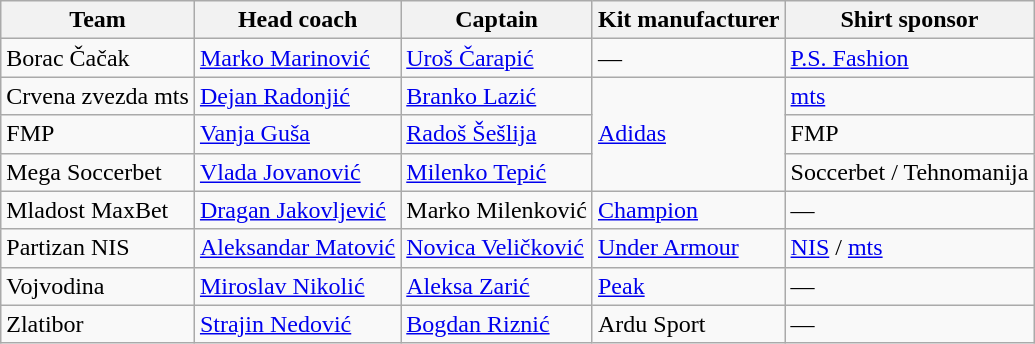<table class="wikitable">
<tr>
<th>Team</th>
<th>Head coach</th>
<th>Captain</th>
<th>Kit manufacturer</th>
<th>Shirt sponsor</th>
</tr>
<tr>
<td>Borac Čačak</td>
<td> <a href='#'>Marko Marinović</a></td>
<td> <a href='#'>Uroš Čarapić</a></td>
<td>—</td>
<td><a href='#'>P.S. Fashion</a></td>
</tr>
<tr>
<td>Crvena zvezda mts</td>
<td> <a href='#'>Dejan Radonjić</a></td>
<td> <a href='#'>Branko Lazić</a></td>
<td rowspan=3><a href='#'>Adidas</a></td>
<td><a href='#'>mts</a></td>
</tr>
<tr>
<td>FMP</td>
<td> <a href='#'>Vanja Guša</a></td>
<td> <a href='#'>Radoš Šešlija</a></td>
<td>FMP</td>
</tr>
<tr>
<td>Mega Soccerbet</td>
<td> <a href='#'>Vlada Jovanović</a></td>
<td> <a href='#'>Milenko Tepić</a></td>
<td>Soccerbet / Tehnomanija</td>
</tr>
<tr>
<td>Mladost MaxBet</td>
<td> <a href='#'>Dragan Jakovljević</a></td>
<td> Marko Milenković</td>
<td><a href='#'>Champion</a></td>
<td>—</td>
</tr>
<tr>
<td>Partizan NIS</td>
<td> <a href='#'>Aleksandar Matović</a></td>
<td> <a href='#'>Novica Veličković</a></td>
<td><a href='#'>Under Armour</a></td>
<td><a href='#'>NIS</a> / <a href='#'>mts</a></td>
</tr>
<tr>
<td>Vojvodina</td>
<td> <a href='#'>Miroslav Nikolić</a></td>
<td> <a href='#'>Aleksa Zarić</a></td>
<td><a href='#'>Peak</a></td>
<td>—</td>
</tr>
<tr>
<td>Zlatibor</td>
<td> <a href='#'>Strajin Nedović</a></td>
<td> <a href='#'>Bogdan Riznić</a></td>
<td>Ardu Sport</td>
<td>—</td>
</tr>
</table>
